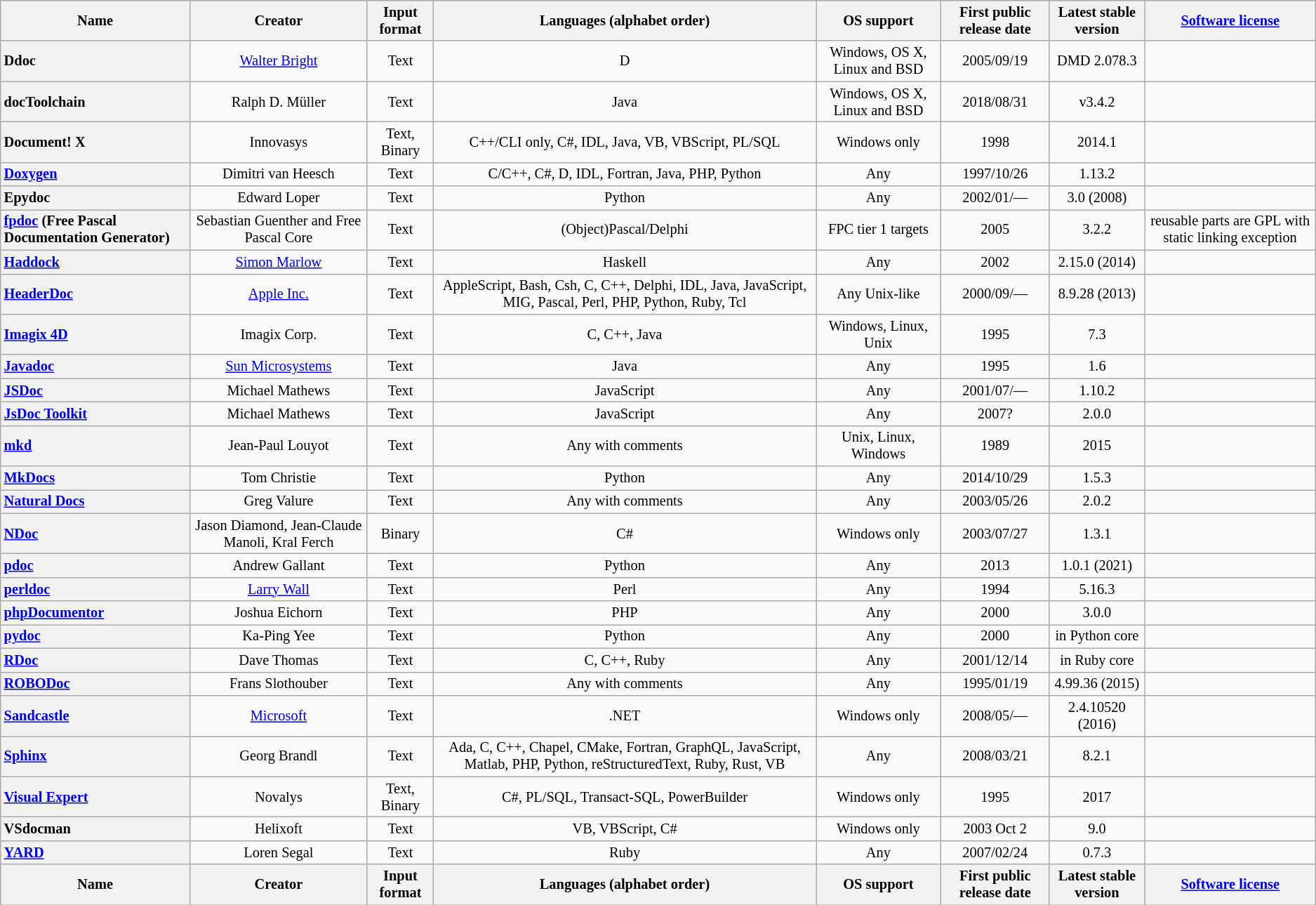<table class="wikitable sortable" style="font-size: 85%; border: gray solid 1px; border-collapse: collapse; text-align: center;">
<tr style="background: #ececec">
<th>Name</th>
<th>Creator</th>
<th>Input format</th>
<th>Languages (alphabet order)</th>
<th>OS support</th>
<th>First public release date</th>
<th>Latest stable version</th>
<th><a href='#'>Software license</a></th>
</tr>
<tr>
<th style="text-align:left;" bgcolor="#ececec">Ddoc</th>
<td><a href='#'>Walter Bright</a></td>
<td>Text</td>
<td>D</td>
<td>Windows, OS X, Linux and BSD</td>
<td>2005/09/19</td>
<td>DMD 2.078.3</td>
<td></td>
</tr>
<tr>
<th style="text-align:left;" bgcolor="#ececec">docToolchain</th>
<td>Ralph D. Müller</td>
<td>Text</td>
<td>Java</td>
<td>Windows, OS X, Linux and BSD</td>
<td>2018/08/31</td>
<td>v3.4.2</td>
<td></td>
</tr>
<tr>
<th style="text-align:left;" bgcolor="#ececec">Document! X</th>
<td>Innovasys</td>
<td>Text, Binary</td>
<td>C++/CLI only, C#, IDL, Java, VB, VBScript, PL/SQL</td>
<td>Windows only</td>
<td>1998</td>
<td>2014.1</td>
<td></td>
</tr>
<tr>
<th style="text-align:left;" bgcolor="#ececec"><a href='#'>Doxygen</a></th>
<td>Dimitri van Heesch</td>
<td>Text</td>
<td>C/C++, C#, D, IDL, Fortran, Java, PHP, Python</td>
<td>Any</td>
<td>1997/10/26</td>
<td>1.13.2</td>
<td></td>
</tr>
<tr>
<th style="text-align:left;" bgcolor="#ececec">Epydoc</th>
<td>Edward Loper</td>
<td>Text</td>
<td>Python</td>
<td>Any</td>
<td>2002/01/—</td>
<td>3.0 (2008)</td>
<td></td>
</tr>
<tr>
<th style="text-align:left;" bgcolor="#ececec"><a href='#'>fpdoc</a> (Free Pascal Documentation Generator)</th>
<td>Sebastian Guenther and Free Pascal Core</td>
<td>Text</td>
<td>(Object)Pascal/Delphi</td>
<td>FPC tier 1 targets</td>
<td>2005</td>
<td>3.2.2</td>
<td> reusable parts are GPL with static linking exception</td>
</tr>
<tr>
<th style="text-align:left;" bgcolor="#ececec"><a href='#'>Haddock</a></th>
<td><a href='#'>Simon Marlow</a></td>
<td>Text</td>
<td>Haskell</td>
<td>Any</td>
<td>2002</td>
<td>2.15.0 (2014)</td>
<td></td>
</tr>
<tr>
<th style="text-align:left;" bgcolor="#ececec"><a href='#'>HeaderDoc</a></th>
<td><a href='#'>Apple Inc.</a></td>
<td>Text</td>
<td>AppleScript, Bash, Csh, C, C++, Delphi, IDL, Java, JavaScript, MIG, Pascal, Perl, PHP, Python, Ruby, Tcl</td>
<td>Any Unix-like</td>
<td>2000/09/—</td>
<td>8.9.28 (2013)</td>
<td></td>
</tr>
<tr>
<th style="text-align:left;" bgcolor="#ececec"><a href='#'>Imagix 4D</a></th>
<td>Imagix Corp.</td>
<td>Text</td>
<td>C, C++, Java</td>
<td>Windows, Linux, Unix</td>
<td>1995</td>
<td>7.3</td>
<td></td>
</tr>
<tr>
<th style="text-align:left;" bgcolor="#ececec"><a href='#'>Javadoc</a></th>
<td><a href='#'>Sun Microsystems</a></td>
<td>Text</td>
<td>Java</td>
<td>Any</td>
<td>1995</td>
<td>1.6</td>
<td></td>
</tr>
<tr>
<th style="text-align:left;" bgcolor="#ececec"><a href='#'>JSDoc</a></th>
<td>Michael Mathews</td>
<td>Text</td>
<td>JavaScript</td>
<td>Any</td>
<td>2001/07/—</td>
<td>1.10.2</td>
<td></td>
</tr>
<tr>
<th style="text-align:left;" bgcolor="#ececec"><a href='#'>JsDoc Toolkit</a></th>
<td>Michael Mathews</td>
<td>Text</td>
<td>JavaScript</td>
<td>Any</td>
<td>2007?</td>
<td>2.0.0</td>
<td></td>
</tr>
<tr>
<th style="text-align:left;" bgcolor="#ececec"><a href='#'>mkd</a></th>
<td>Jean-Paul Louyot</td>
<td>Text</td>
<td>Any with comments</td>
<td>Unix, Linux, Windows</td>
<td>1989</td>
<td>2015</td>
<td></td>
</tr>
<tr>
<th style="text-align:left;" bgcolor="#ececec"><a href='#'>MkDocs</a></th>
<td>Tom Christie</td>
<td>Text</td>
<td>Python</td>
<td>Any</td>
<td>2014/10/29</td>
<td>1.5.3</td>
<td></td>
</tr>
<tr>
<th style="text-align:left;" bgcolor="#ececec"><a href='#'>Natural Docs</a></th>
<td>Greg Valure</td>
<td>Text</td>
<td>Any with comments</td>
<td>Any</td>
<td>2003/05/26</td>
<td>2.0.2</td>
<td></td>
</tr>
<tr>
<th style="text-align:left;" bgcolor="#ececec"><a href='#'>NDoc</a></th>
<td>Jason Diamond, Jean-Claude Manoli, Kral Ferch</td>
<td>Binary</td>
<td>C#</td>
<td>Windows only</td>
<td>2003/07/27</td>
<td>1.3.1</td>
<td></td>
</tr>
<tr>
<th style="text-align:left;" bgcolor="#ececec"><a href='#'>pdoc</a></th>
<td>Andrew Gallant</td>
<td>Text</td>
<td>Python</td>
<td>Any</td>
<td>2013</td>
<td>1.0.1 (2021)</td>
<td></td>
</tr>
<tr>
<th style="text-align:left;" bgcolor="#ececec"><a href='#'>perldoc</a></th>
<td><a href='#'>Larry Wall</a></td>
<td>Text</td>
<td>Perl</td>
<td>Any</td>
<td>1994</td>
<td>5.16.3</td>
<td></td>
</tr>
<tr>
<th style="text-align:left;" bgcolor="#ececec"><a href='#'>phpDocumentor</a></th>
<td>Joshua Eichorn</td>
<td>Text</td>
<td>PHP</td>
<td>Any</td>
<td>2000</td>
<td>3.0.0</td>
<td></td>
</tr>
<tr>
<th style="text-align:left;" bgcolor="#ececec"><a href='#'>pydoc</a></th>
<td>Ka-Ping Yee</td>
<td>Text</td>
<td>Python</td>
<td>Any</td>
<td>2000</td>
<td>in Python core</td>
<td></td>
</tr>
<tr>
<th style="text-align:left;" bgcolor="#ececec"><a href='#'>RDoc</a></th>
<td>Dave Thomas</td>
<td>Text</td>
<td>C, C++, Ruby</td>
<td>Any</td>
<td>2001/12/14</td>
<td>in Ruby core</td>
<td></td>
</tr>
<tr>
<th style="text-align:left;" bgcolor="#ececec"><a href='#'>ROBODoc</a></th>
<td>Frans Slothouber</td>
<td>Text</td>
<td>Any with comments</td>
<td>Any</td>
<td>1995/01/19</td>
<td>4.99.36 (2015)</td>
<td></td>
</tr>
<tr>
<th style="text-align:left;" bgcolor="#ececec"><a href='#'>Sandcastle</a></th>
<td><a href='#'>Microsoft</a></td>
<td>Text</td>
<td>.NET</td>
<td>Windows only</td>
<td>2008/05/—</td>
<td>2.4.10520 (2016)</td>
<td></td>
</tr>
<tr>
<th style="text-align:left;" bgcolor="#ececec"><a href='#'>Sphinx</a></th>
<td>Georg Brandl</td>
<td>Text</td>
<td>Ada, C, C++, Chapel, CMake, Fortran, GraphQL, JavaScript, Matlab, PHP, Python, reStructuredText, Ruby, Rust, VB</td>
<td>Any</td>
<td>2008/03/21</td>
<td>8.2.1</td>
<td></td>
</tr>
<tr>
<th style="text-align:left;" bgcolor="#ececec"><a href='#'>Visual Expert</a></th>
<td>Novalys</td>
<td>Text, Binary</td>
<td>C#, PL/SQL, Transact-SQL, PowerBuilder</td>
<td>Windows only</td>
<td>1995</td>
<td>2017</td>
<td></td>
</tr>
<tr>
<th style="text-align:left;" bgcolor="#ececec">VSdocman</th>
<td>Helixoft</td>
<td>Text</td>
<td>VB, VBScript, C#</td>
<td>Windows only</td>
<td>2003 Oct 2</td>
<td>9.0</td>
<td></td>
</tr>
<tr>
<th style="text-align:left;" bgcolor="#ececec"><a href='#'>YARD</a></th>
<td>Loren Segal</td>
<td>Text</td>
<td>Ruby</td>
<td>Any</td>
<td>2007/02/24</td>
<td>0.7.3</td>
<td></td>
</tr>
<tr>
<th>Name</th>
<th>Creator</th>
<th>Input format</th>
<th>Languages (alphabet order)</th>
<th>OS support</th>
<th>First public release date</th>
<th>Latest stable version</th>
<th><a href='#'>Software license</a></th>
</tr>
</table>
